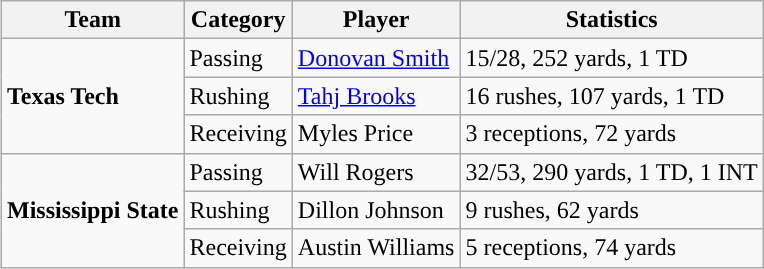<table class="wikitable" style="float: right;">
<tr>
<th>Team</th>
<th>Category</th>
<th>Player</th>
<th>Statistics</th>
</tr>
<tr>
<td rowspan=3><strong>Texas Tech</strong></td>
<td>Passing</td>
<td><a href='#'>Donovan Smith</a></td>
<td>15/28, 252 yards, 1 TD</td>
</tr>
<tr>
<td>Rushing</td>
<td><a href='#'>Tahj Brooks</a></td>
<td>16 rushes, 107 yards, 1 TD</td>
</tr>
<tr>
<td>Receiving</td>
<td>Myles Price</td>
<td>3 receptions, 72 yards</td>
</tr>
<tr>
<td rowspan=3><strong>Mississippi State</strong></td>
<td>Passing</td>
<td>Will Rogers</td>
<td>32/53, 290 yards, 1 TD, 1 INT</td>
</tr>
<tr>
<td>Rushing</td>
<td>Dillon Johnson</td>
<td>9 rushes, 62 yards</td>
</tr>
<tr>
<td>Receiving</td>
<td>Austin Williams</td>
<td>5 receptions, 74 yards</td>
</tr>
</table>
